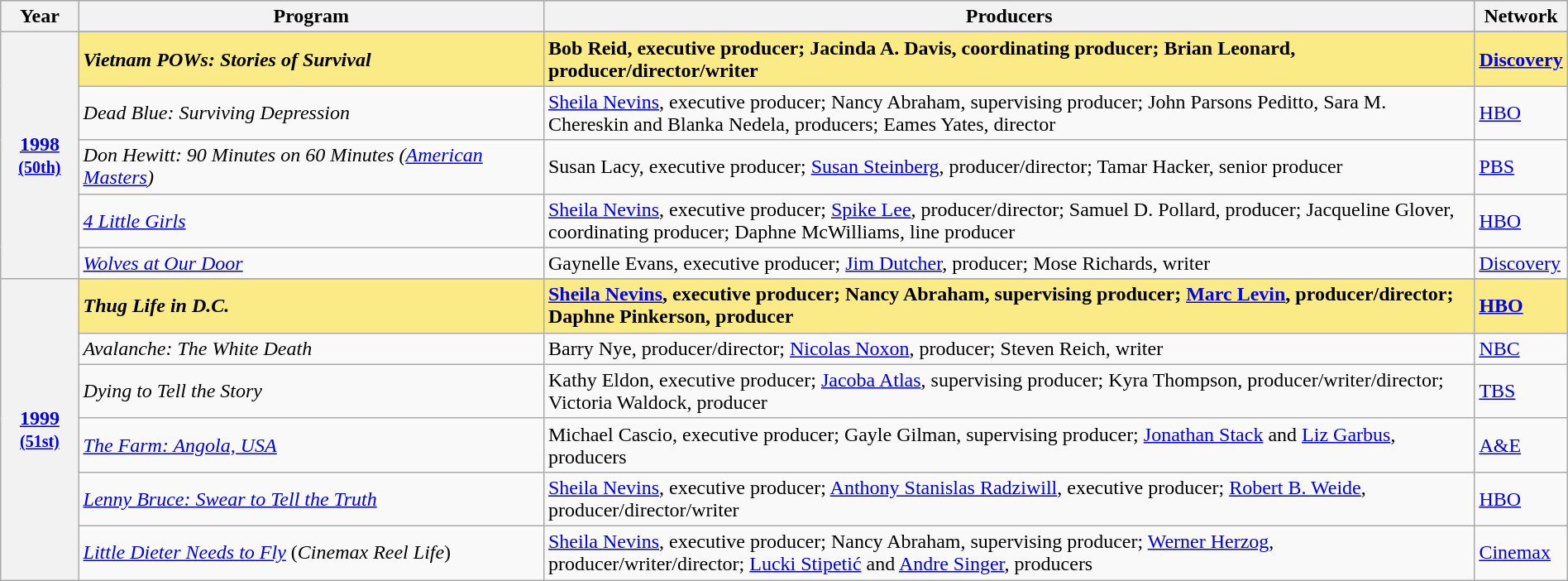<table class="wikitable" style="width:100%">
<tr bgcolor="#bebebe">
<th width="5%">Year</th>
<th width="30%">Program</th>
<th width="60%">Producers</th>
<th width="5%">Network</th>
</tr>
<tr>
<th rowspan="6" style="text-align:center"><a href='#'>1998</a><br><small><a href='#'>(50th)</a></small></th>
</tr>
<tr style="background:#FAEB86">
<td><strong><em>Vietnam POWs: Stories of Survival</em></strong></td>
<td><strong>Bob Reid, executive producer; Jacinda A. Davis, coordinating producer; Brian Leonard, producer/director/writer</strong></td>
<td><a href='#'><strong>Discovery</strong></a></td>
</tr>
<tr>
<td><em>Dead Blue: Surviving Depression</em></td>
<td><a href='#'>Sheila Nevins</a>, executive producer; Nancy Abraham, supervising producer; John Parsons Peditto, Sara M. Chereskin and Blanka Nedela, producers; Eames Yates, director</td>
<td><a href='#'>HBO</a></td>
</tr>
<tr>
<td><em>Don Hewitt: 90 Minutes on 60 Minutes (<a href='#'>American Masters</a>)</em></td>
<td>Susan Lacy, executive producer; <a href='#'>Susan Steinberg</a>, producer/director; Tamar Hacker, senior producer</td>
<td><a href='#'>PBS</a></td>
</tr>
<tr>
<td><em><a href='#'>4 Little Girls</a></em></td>
<td><a href='#'>Sheila Nevins</a>, executive producer; <a href='#'>Spike Lee</a>, producer/director; Samuel D. Pollard, producer; Jacqueline Glover, coordinating producer; Daphne McWilliams, line producer</td>
<td><a href='#'>HBO</a></td>
</tr>
<tr>
<td><em><a href='#'>Wolves at Our Door</a></em></td>
<td>Gaynelle Evans, executive producer; <a href='#'>Jim Dutcher</a>, producer; Mose Richards, writer</td>
<td><a href='#'>Discovery</a></td>
</tr>
<tr>
<th rowspan="7" style="text-align:center"><a href='#'>1999</a><br><small><a href='#'>(51st)</a></small></th>
</tr>
<tr style="background:#FAEB86">
<td><strong><em>Thug Life in D.C.</em></strong></td>
<td><strong><a href='#'>Sheila Nevins</a>, executive producer; Nancy Abraham, supervising producer; <a href='#'>Marc Levin</a>, producer/director; Daphne Pinkerson, producer</strong></td>
<td><strong><a href='#'>HBO</a></strong></td>
</tr>
<tr>
<td><em>Avalanche: The White Death</em></td>
<td>Barry Nye, producer/director; <a href='#'>Nicolas Noxon</a>, producer; Steven Reich, writer</td>
<td><a href='#'>NBC</a></td>
</tr>
<tr>
<td><em>Dying to Tell the Story</em></td>
<td>Kathy Eldon, executive producer; <a href='#'>Jacoba Atlas</a>, supervising producer; Kyra Thompson, producer/writer/director; Victoria Waldock, producer</td>
<td><a href='#'>TBS</a></td>
</tr>
<tr>
<td><em><a href='#'>The Farm: Angola, USA</a></em></td>
<td>Michael Cascio, executive producer; Gayle Gilman, supervising producer; <a href='#'>Jonathan Stack</a> and <a href='#'>Liz Garbus</a>, producers</td>
<td><a href='#'>A&E</a></td>
</tr>
<tr>
<td><em><a href='#'>Lenny Bruce: Swear to Tell the Truth</a></em></td>
<td><a href='#'>Sheila Nevins</a>, executive producer; <a href='#'>Anthony Stanislas Radziwill</a>, executive producer; <a href='#'>Robert B. Weide</a>, producer/director/writer</td>
<td><a href='#'>HBO</a></td>
</tr>
<tr>
<td><em><a href='#'>Little Dieter Needs to Fly</a></em> (<em>Cinemax Reel Life</em>)</td>
<td><a href='#'>Sheila Nevins</a>, executive producer; Nancy Abraham, supervising producer; <a href='#'>Werner Herzog</a>, producer/writer/director; <a href='#'>Lucki Stipetić</a> and <a href='#'>Andre Singer</a>, producers</td>
<td><a href='#'>Cinemax</a></td>
</tr>
</table>
